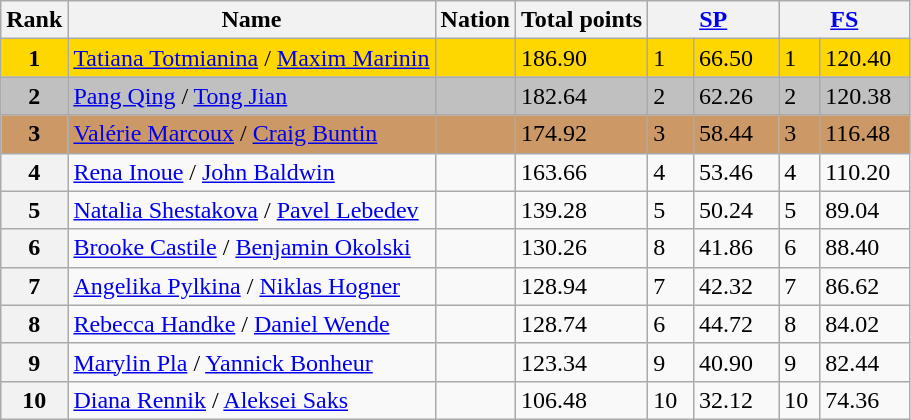<table class="wikitable">
<tr>
<th>Rank</th>
<th>Name</th>
<th>Nation</th>
<th>Total points</th>
<th colspan="2" width="80px"><a href='#'>SP</a></th>
<th colspan="2" width="80px"><a href='#'>FS</a></th>
</tr>
<tr bgcolor="gold">
<td align="center"><strong>1</strong></td>
<td><a href='#'>Tatiana Totmianina</a> / <a href='#'>Maxim Marinin</a></td>
<td></td>
<td>186.90</td>
<td>1</td>
<td>66.50</td>
<td>1</td>
<td>120.40</td>
</tr>
<tr bgcolor="silver">
<td align="center"><strong>2</strong></td>
<td><a href='#'>Pang Qing</a> / <a href='#'>Tong Jian</a></td>
<td></td>
<td>182.64</td>
<td>2</td>
<td>62.26</td>
<td>2</td>
<td>120.38</td>
</tr>
<tr bgcolor="cc9966">
<td align="center"><strong>3</strong></td>
<td><a href='#'>Valérie Marcoux</a> / <a href='#'>Craig Buntin</a></td>
<td></td>
<td>174.92</td>
<td>3</td>
<td>58.44</td>
<td>3</td>
<td>116.48</td>
</tr>
<tr>
<th>4</th>
<td><a href='#'>Rena Inoue</a> / <a href='#'>John Baldwin</a></td>
<td></td>
<td>163.66</td>
<td>4</td>
<td>53.46</td>
<td>4</td>
<td>110.20</td>
</tr>
<tr>
<th>5</th>
<td><a href='#'>Natalia Shestakova</a> / <a href='#'>Pavel Lebedev</a></td>
<td></td>
<td>139.28</td>
<td>5</td>
<td>50.24</td>
<td>5</td>
<td>89.04</td>
</tr>
<tr>
<th>6</th>
<td><a href='#'>Brooke Castile</a> / <a href='#'>Benjamin Okolski</a></td>
<td></td>
<td>130.26</td>
<td>8</td>
<td>41.86</td>
<td>6</td>
<td>88.40</td>
</tr>
<tr>
<th>7</th>
<td><a href='#'>Angelika Pylkina</a> / <a href='#'>Niklas Hogner</a></td>
<td></td>
<td>128.94</td>
<td>7</td>
<td>42.32</td>
<td>7</td>
<td>86.62</td>
</tr>
<tr>
<th>8</th>
<td><a href='#'>Rebecca Handke</a> / <a href='#'>Daniel Wende</a></td>
<td></td>
<td>128.74</td>
<td>6</td>
<td>44.72</td>
<td>8</td>
<td>84.02</td>
</tr>
<tr>
<th>9</th>
<td><a href='#'>Marylin Pla</a> / <a href='#'>Yannick Bonheur</a></td>
<td></td>
<td>123.34</td>
<td>9</td>
<td>40.90</td>
<td>9</td>
<td>82.44</td>
</tr>
<tr>
<th>10</th>
<td><a href='#'>Diana Rennik</a> / <a href='#'>Aleksei Saks</a></td>
<td></td>
<td>106.48</td>
<td>10</td>
<td>32.12</td>
<td>10</td>
<td>74.36</td>
</tr>
</table>
